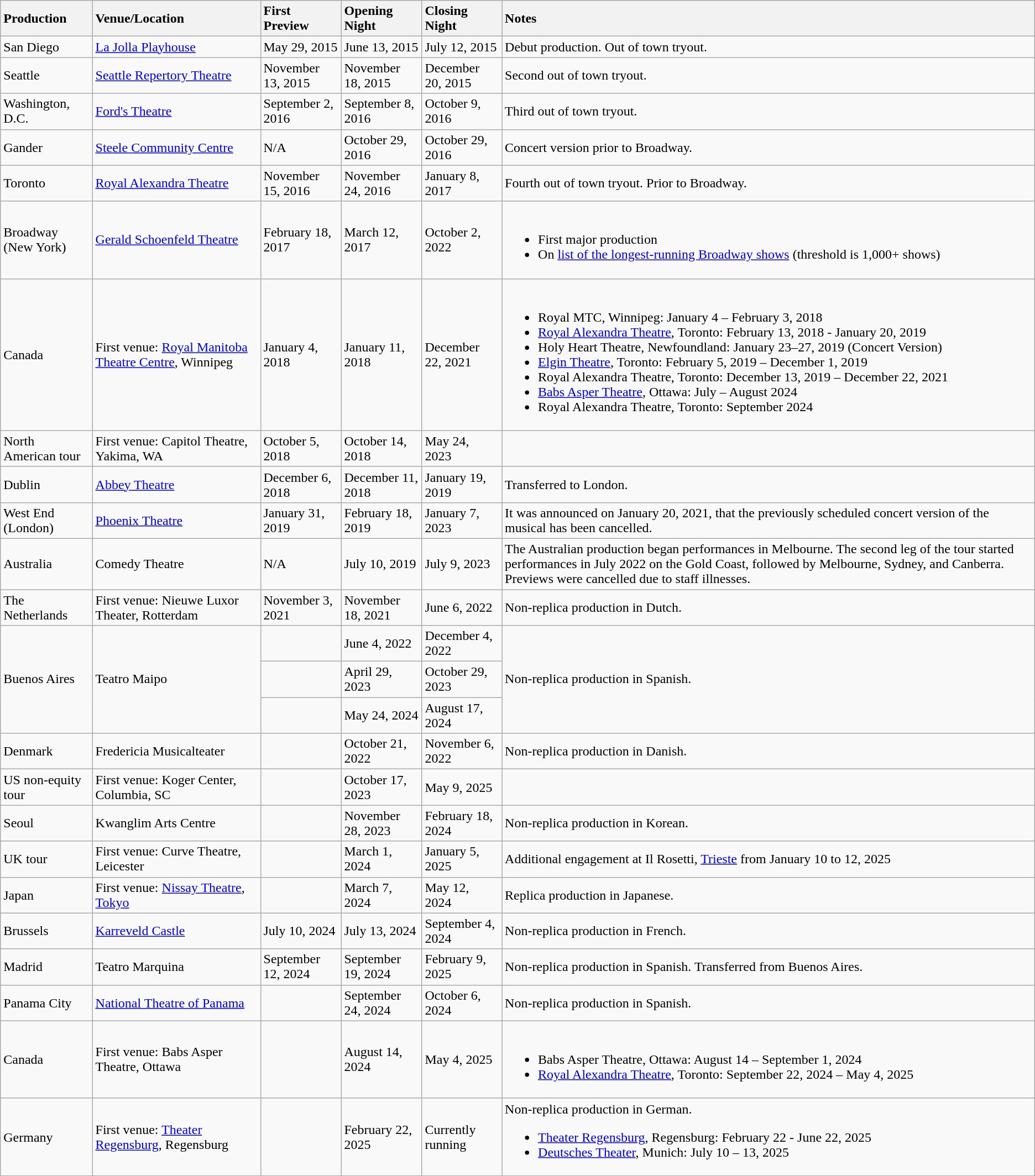<table class="wikitable" style="text-align:left">
<tr>
<th style="text-align:left">Production</th>
<th style="text-align:left">Venue/Location</th>
<th style="text-align:left">First Preview</th>
<th style="text-align:left">Opening Night</th>
<th style="text-align:left">Closing Night</th>
<th style="text-align:left">Notes</th>
</tr>
<tr>
<td>San Diego</td>
<td><a href='#'>La Jolla Playhouse</a></td>
<td>May 29, 2015</td>
<td>June 13, 2015</td>
<td>July 12, 2015</td>
<td>Debut production. Out of town tryout.</td>
</tr>
<tr>
<td>Seattle</td>
<td><a href='#'>Seattle Repertory Theatre</a></td>
<td>November 13, 2015</td>
<td>November 18, 2015</td>
<td>December 20, 2015</td>
<td>Second out of town tryout.</td>
</tr>
<tr>
<td>Washington, D.C.</td>
<td><a href='#'>Ford's Theatre</a></td>
<td>September 2, 2016</td>
<td>September 8, 2016</td>
<td>October 9, 2016</td>
<td>Third out of town tryout.</td>
</tr>
<tr>
<td>Gander</td>
<td><a href='#'>Steele Community Centre</a></td>
<td>N/A</td>
<td>October 29, 2016</td>
<td>October 29, 2016</td>
<td>Concert version prior to Broadway.</td>
</tr>
<tr>
<td>Toronto</td>
<td><a href='#'>Royal Alexandra Theatre</a></td>
<td>November 15, 2016</td>
<td>November 24, 2016</td>
<td>January 8, 2017</td>
<td>Fourth out of town tryout. Prior to Broadway.</td>
</tr>
<tr>
<td>Broadway (New York)</td>
<td><a href='#'>Gerald Schoenfeld Theatre</a></td>
<td>February 18, 2017</td>
<td>March 12, 2017</td>
<td>October 2, 2022</td>
<td><br><ul><li>First major production</li><li>On <a href='#'>list of the longest-running Broadway shows</a> (threshold is 1,000+ shows)</li></ul></td>
</tr>
<tr>
<td>Canada</td>
<td>First venue: <a href='#'>Royal Manitoba Theatre Centre</a>, Winnipeg</td>
<td>January 4, 2018</td>
<td>January 11, 2018</td>
<td>December 22, 2021</td>
<td><br><ul><li>Royal MTC, Winnipeg: January 4 – February 3, 2018</li><li><a href='#'>Royal Alexandra Theatre</a>, Toronto: February 13, 2018 - January 20, 2019</li><li>Holy Heart Theatre, Newfoundland: January 23–27, 2019 (Concert Version)</li><li><a href='#'>Elgin Theatre</a>, Toronto: February 5, 2019 – December 1, 2019</li><li>Royal Alexandra Theatre, Toronto: December 13, 2019 – December 22, 2021</li><li><a href='#'>Babs Asper Theatre</a>, Ottawa: July – August 2024</li><li>Royal Alexandra Theatre, Toronto: September 2024</li></ul></td>
</tr>
<tr>
<td>North American tour</td>
<td>First venue: Capitol Theatre, Yakima, WA</td>
<td>October 5, 2018</td>
<td>October 14, 2018</td>
<td>May 24, 2023</td>
<td></td>
</tr>
<tr>
<td>Dublin</td>
<td><a href='#'>Abbey Theatre</a></td>
<td>December 6, 2018</td>
<td>December 11, 2018</td>
<td>January 19, 2019</td>
<td>Transferred to London.</td>
</tr>
<tr>
<td>West End (London)</td>
<td><a href='#'>Phoenix Theatre</a></td>
<td>January 31, 2019</td>
<td>February 18, 2019</td>
<td>January 7, 2023</td>
<td>It was announced on January 20, 2021, that the previously scheduled concert version of the musical has been cancelled.</td>
</tr>
<tr>
<td>Australia</td>
<td>Comedy Theatre</td>
<td>N/A</td>
<td>July 10, 2019</td>
<td>July 9, 2023</td>
<td>The Australian production began performances in Melbourne. The second leg of the tour started performances in July 2022 on the Gold Coast, followed by Melbourne, Sydney, and Canberra. Previews were cancelled due to staff illnesses.</td>
</tr>
<tr>
<td>The Netherlands</td>
<td>First venue: Nieuwe Luxor Theater, Rotterdam</td>
<td>November 3, 2021</td>
<td>November 18, 2021</td>
<td>June 6, 2022</td>
<td>Non-replica production in Dutch.</td>
</tr>
<tr>
<td rowspan="3">Buenos Aires</td>
<td rowspan="3">Teatro Maipo</td>
<td></td>
<td>June 4, 2022</td>
<td>December 4, 2022</td>
<td rowspan="3">Non-replica production in Spanish.</td>
</tr>
<tr>
<td></td>
<td>April 29, 2023</td>
<td>October 29, 2023</td>
</tr>
<tr>
<td></td>
<td>May 24, 2024</td>
<td>August 17, 2024</td>
</tr>
<tr>
<td>Denmark</td>
<td>Fredericia Musicalteater</td>
<td></td>
<td>October 21, 2022</td>
<td>November 6, 2022</td>
<td>Non-replica production in Danish.</td>
</tr>
<tr>
<td>US non-equity tour</td>
<td>First venue: Koger Center, Columbia, SC</td>
<td></td>
<td>October 17, 2023</td>
<td>May 9, 2025</td>
<td></td>
</tr>
<tr>
<td>Seoul</td>
<td>Kwanglim Arts Centre</td>
<td></td>
<td>November 28, 2023</td>
<td>February 18, 2024</td>
<td>Non-replica production in Korean.</td>
</tr>
<tr>
<td>UK tour</td>
<td>First venue: Curve Theatre, Leicester</td>
<td></td>
<td>March 1, 2024</td>
<td>January 5, 2025</td>
<td>Additional engagement at Il Rosetti, <a href='#'>Trieste</a> from January 10 to 12, 2025</td>
</tr>
<tr>
<td>Japan</td>
<td>First venue: <a href='#'>Nissay Theatre</a>, <a href='#'>Tokyo</a></td>
<td></td>
<td>March 7, 2024</td>
<td>May 12, 2024</td>
<td>Replica production in Japanese.</td>
</tr>
<tr>
<td>Brussels</td>
<td><a href='#'>Karreveld Castle</a></td>
<td>July 10, 2024</td>
<td>July 13, 2024</td>
<td>September 4, 2024</td>
<td>Non-replica production in French.</td>
</tr>
<tr>
<td>Madrid</td>
<td>Teatro Marquina</td>
<td>September 12, 2024</td>
<td>September 19, 2024</td>
<td>February 9, 2025</td>
<td>Non-replica production in Spanish. Transferred from Buenos Aires.</td>
</tr>
<tr>
<td>Panama City</td>
<td><a href='#'>National Theatre of Panama</a></td>
<td></td>
<td>September 24, 2024</td>
<td>October 6, 2024</td>
<td>Non-replica production in Spanish.</td>
</tr>
<tr>
<td>Canada</td>
<td>First venue: Babs Asper Theatre, Ottawa</td>
<td></td>
<td>August 14, 2024</td>
<td>May 4, 2025</td>
<td><br><ul><li>Babs Asper Theatre, Ottawa: August 14 – September 1, 2024</li><li><a href='#'>Royal Alexandra Theatre</a>, Toronto: September 22, 2024 – May 4, 2025</li></ul></td>
</tr>
<tr>
<td>Germany</td>
<td>First venue: <a href='#'>Theater Regensburg</a>, Regensburg</td>
<td></td>
<td>February 22, 2025</td>
<td>Currently running</td>
<td>Non-replica production in German.<br><ul><li><a href='#'>Theater Regensburg</a>, Regensburg: February 22 - June 22, 2025</li><li><a href='#'>Deutsches Theater</a>, Munich: July 10 – 13, 2025</li></ul></td>
</tr>
</table>
